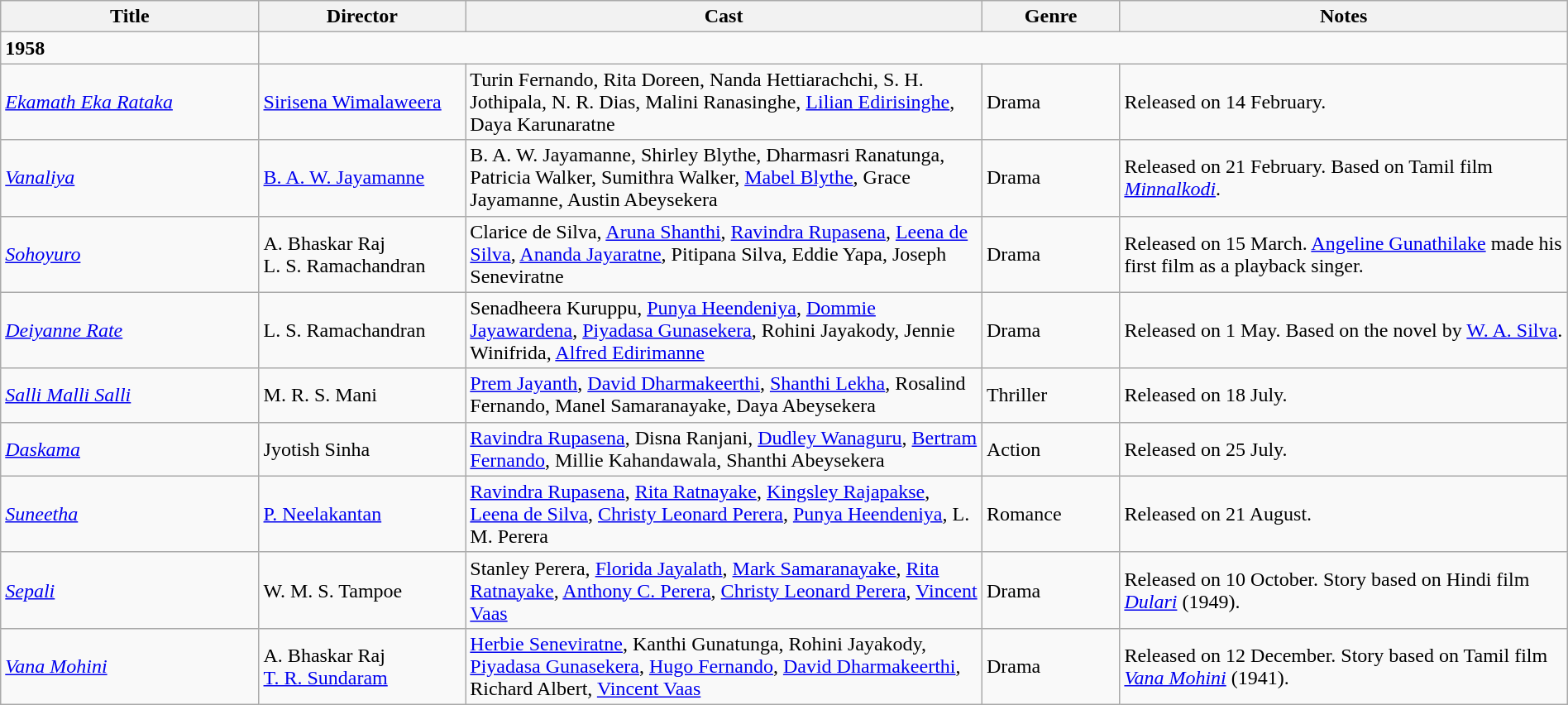<table class="wikitable" width="100%">
<tr>
<th width=15%>Title</th>
<th width=12%>Director</th>
<th width=30%>Cast</th>
<th width=8%>Genre</th>
<th width=26%>Notes</th>
</tr>
<tr>
<td><strong>1958</strong></td>
</tr>
<tr>
<td><em><a href='#'>Ekamath Eka Rataka</a></em></td>
<td><a href='#'>Sirisena Wimalaweera</a></td>
<td>Turin Fernando, Rita Doreen, Nanda Hettiarachchi, S. H. Jothipala, N. R. Dias, Malini Ranasinghe, <a href='#'>Lilian Edirisinghe</a>, Daya Karunaratne</td>
<td>Drama</td>
<td>Released on 14 February.</td>
</tr>
<tr>
<td><em><a href='#'>Vanaliya</a></em></td>
<td><a href='#'>B. A. W. Jayamanne</a></td>
<td>B. A. W. Jayamanne, Shirley Blythe, Dharmasri Ranatunga, Patricia Walker, Sumithra Walker, <a href='#'>Mabel Blythe</a>, Grace Jayamanne, Austin Abeysekera</td>
<td>Drama</td>
<td>Released on 21 February. Based on Tamil film <em><a href='#'>Minnalkodi</a></em>.</td>
</tr>
<tr>
<td><em><a href='#'>Sohoyuro</a></em></td>
<td>A. Bhaskar Raj<br> L. S. Ramachandran</td>
<td>Clarice de Silva, <a href='#'>Aruna Shanthi</a>, <a href='#'>Ravindra Rupasena</a>, <a href='#'>Leena de Silva</a>, <a href='#'>Ananda Jayaratne</a>, Pitipana Silva, Eddie Yapa, Joseph Seneviratne</td>
<td>Drama</td>
<td>Released on 15 March. <a href='#'>Angeline Gunathilake</a> made his first film as a playback singer.</td>
</tr>
<tr>
<td><em><a href='#'>Deiyanne Rate</a></em></td>
<td>L. S. Ramachandran</td>
<td>Senadheera Kuruppu, <a href='#'>Punya Heendeniya</a>, <a href='#'>Dommie Jayawardena</a>, <a href='#'>Piyadasa Gunasekera</a>, Rohini Jayakody, Jennie Winifrida, <a href='#'>Alfred Edirimanne</a></td>
<td>Drama</td>
<td>Released on 1 May. Based on the novel by <a href='#'>W. A. Silva</a>.</td>
</tr>
<tr>
<td><em><a href='#'>Salli Malli Salli</a></em></td>
<td>M. R. S. Mani</td>
<td><a href='#'>Prem Jayanth</a>, <a href='#'>David Dharmakeerthi</a>, <a href='#'>Shanthi Lekha</a>, Rosalind Fernando, Manel Samaranayake, Daya Abeysekera</td>
<td>Thriller</td>
<td>Released on 18 July.</td>
</tr>
<tr>
<td><em><a href='#'>Daskama</a></em></td>
<td>Jyotish Sinha</td>
<td><a href='#'>Ravindra Rupasena</a>, Disna Ranjani, <a href='#'>Dudley Wanaguru</a>, <a href='#'>Bertram Fernando</a>, Millie Kahandawala, Shanthi Abeysekera</td>
<td>Action</td>
<td>Released on 25 July.</td>
</tr>
<tr>
<td><em><a href='#'>Suneetha</a></em></td>
<td><a href='#'>P. Neelakantan</a></td>
<td><a href='#'>Ravindra Rupasena</a>, <a href='#'>Rita Ratnayake</a>, <a href='#'>Kingsley Rajapakse</a>, <a href='#'>Leena de Silva</a>, <a href='#'>Christy Leonard Perera</a>, <a href='#'>Punya Heendeniya</a>, L. M. Perera</td>
<td>Romance</td>
<td>Released on 21 August.</td>
</tr>
<tr>
<td><em><a href='#'>Sepali</a></em></td>
<td>W. M. S. Tampoe</td>
<td>Stanley Perera, <a href='#'>Florida Jayalath</a>, <a href='#'>Mark Samaranayake</a>, <a href='#'>Rita Ratnayake</a>, <a href='#'>Anthony C. Perera</a>, <a href='#'>Christy Leonard Perera</a>, <a href='#'>Vincent Vaas</a></td>
<td>Drama</td>
<td>Released on 10 October. Story based on Hindi film <em><a href='#'>Dulari</a></em> (1949).</td>
</tr>
<tr>
<td><em><a href='#'>Vana Mohini</a></em></td>
<td>A. Bhaskar Raj<br> <a href='#'>T. R. Sundaram</a></td>
<td><a href='#'>Herbie Seneviratne</a>, Kanthi Gunatunga, Rohini Jayakody, <a href='#'>Piyadasa Gunasekera</a>, <a href='#'>Hugo Fernando</a>, <a href='#'>David Dharmakeerthi</a>, Richard Albert, <a href='#'>Vincent Vaas</a></td>
<td>Drama</td>
<td>Released on 12 December. Story based on Tamil film <em><a href='#'>Vana Mohini</a></em> (1941).</td>
</tr>
</table>
